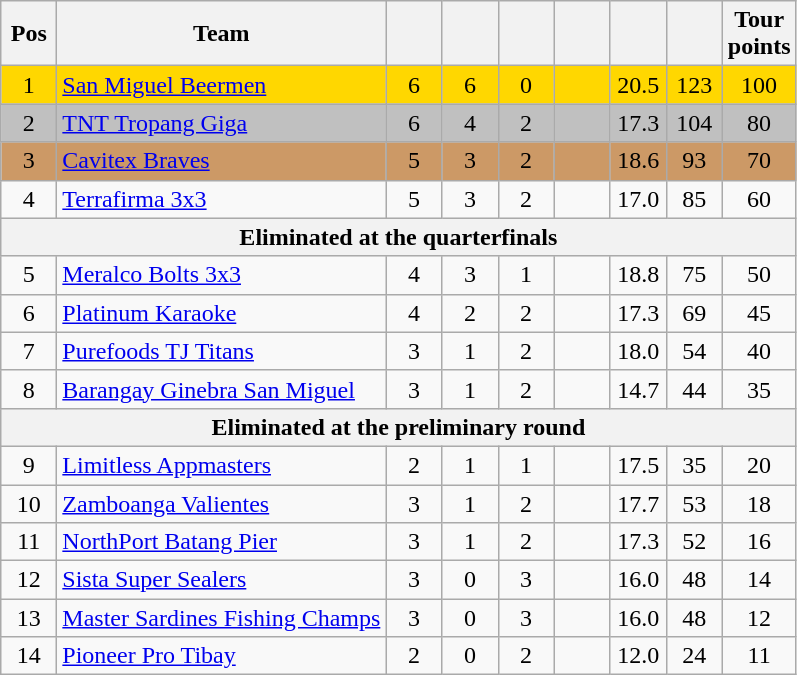<table class="wikitable" style="text-align:center">
<tr>
<th width=30>Pos</th>
<th width=180>Team</th>
<th width=30></th>
<th width=30></th>
<th width=30></th>
<th width=30></th>
<th width=30></th>
<th width=30></th>
<th width=30>Tour points</th>
</tr>
<tr bgcolor=gold>
<td>1</td>
<td align=left><a href='#'>San Miguel Beermen</a></td>
<td>6</td>
<td>6</td>
<td>0</td>
<td></td>
<td>20.5</td>
<td>123</td>
<td>100</td>
</tr>
<tr bgcolor=silver>
<td>2</td>
<td align=left><a href='#'>TNT Tropang Giga</a></td>
<td>6</td>
<td>4</td>
<td>2</td>
<td></td>
<td>17.3</td>
<td>104</td>
<td>80</td>
</tr>
<tr bgcolor=cc9966>
<td>3</td>
<td align=left><a href='#'>Cavitex Braves</a></td>
<td>5</td>
<td>3</td>
<td>2</td>
<td></td>
<td>18.6</td>
<td>93</td>
<td>70</td>
</tr>
<tr>
<td>4</td>
<td align=left><a href='#'>Terrafirma 3x3</a></td>
<td>5</td>
<td>3</td>
<td>2</td>
<td></td>
<td>17.0</td>
<td>85</td>
<td>60</td>
</tr>
<tr>
<th colspan=9>Eliminated at the quarterfinals</th>
</tr>
<tr>
<td>5</td>
<td align=left><a href='#'>Meralco Bolts 3x3</a></td>
<td>4</td>
<td>3</td>
<td>1</td>
<td></td>
<td>18.8</td>
<td>75</td>
<td>50</td>
</tr>
<tr>
<td>6</td>
<td align=left><a href='#'>Platinum Karaoke</a></td>
<td>4</td>
<td>2</td>
<td>2</td>
<td></td>
<td>17.3</td>
<td>69</td>
<td>45</td>
</tr>
<tr>
<td>7</td>
<td align=left><a href='#'>Purefoods TJ Titans</a></td>
<td>3</td>
<td>1</td>
<td>2</td>
<td></td>
<td>18.0</td>
<td>54</td>
<td>40</td>
</tr>
<tr>
<td>8</td>
<td align=left><a href='#'>Barangay Ginebra San Miguel</a></td>
<td>3</td>
<td>1</td>
<td>2</td>
<td></td>
<td>14.7</td>
<td>44</td>
<td>35</td>
</tr>
<tr>
<th colspan=9>Eliminated at the preliminary round</th>
</tr>
<tr>
<td>9</td>
<td align=left><a href='#'>Limitless Appmasters</a></td>
<td>2</td>
<td>1</td>
<td>1</td>
<td></td>
<td>17.5</td>
<td>35</td>
<td>20</td>
</tr>
<tr>
<td>10</td>
<td align=left><a href='#'>Zamboanga Valientes</a></td>
<td>3</td>
<td>1</td>
<td>2</td>
<td></td>
<td>17.7</td>
<td>53</td>
<td>18</td>
</tr>
<tr>
<td>11</td>
<td align=left><a href='#'>NorthPort Batang Pier</a></td>
<td>3</td>
<td>1</td>
<td>2</td>
<td></td>
<td>17.3</td>
<td>52</td>
<td>16</td>
</tr>
<tr>
<td>12</td>
<td align=left><a href='#'>Sista Super Sealers</a></td>
<td>3</td>
<td>0</td>
<td>3</td>
<td></td>
<td>16.0</td>
<td>48</td>
<td>14</td>
</tr>
<tr>
<td>13</td>
<td align=left nowrap><a href='#'>Master Sardines Fishing Champs</a></td>
<td>3</td>
<td>0</td>
<td>3</td>
<td></td>
<td>16.0</td>
<td>48</td>
<td>12</td>
</tr>
<tr>
<td>14</td>
<td align=left><a href='#'>Pioneer Pro Tibay</a></td>
<td>2</td>
<td>0</td>
<td>2</td>
<td></td>
<td>12.0</td>
<td>24</td>
<td>11</td>
</tr>
</table>
